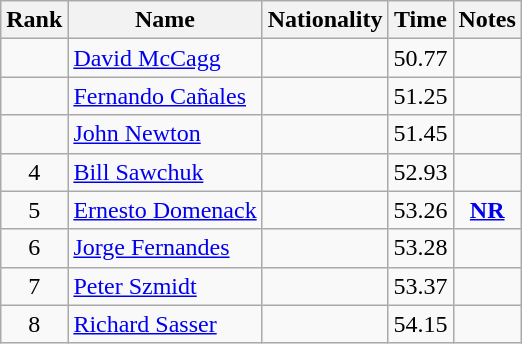<table class="wikitable sortable" style="text-align:center">
<tr>
<th>Rank</th>
<th>Name</th>
<th>Nationality</th>
<th>Time</th>
<th>Notes</th>
</tr>
<tr>
<td></td>
<td align=left><a href='#'>David McCagg</a></td>
<td align=left></td>
<td>50.77</td>
<td></td>
</tr>
<tr>
<td></td>
<td align=left><a href='#'>Fernando Cañales</a></td>
<td align=left></td>
<td>51.25</td>
<td></td>
</tr>
<tr>
<td></td>
<td align=left><a href='#'>John Newton</a></td>
<td align=left></td>
<td>51.45</td>
<td></td>
</tr>
<tr>
<td>4</td>
<td align=left><a href='#'>Bill Sawchuk</a></td>
<td align=left></td>
<td>52.93</td>
<td></td>
</tr>
<tr>
<td>5</td>
<td align=left><a href='#'>Ernesto Domenack</a></td>
<td align=left></td>
<td>53.26</td>
<td><strong><a href='#'>NR</a></strong></td>
</tr>
<tr>
<td>6</td>
<td align=left><a href='#'>Jorge Fernandes</a></td>
<td align=left></td>
<td>53.28</td>
<td></td>
</tr>
<tr>
<td>7</td>
<td align=left><a href='#'>Peter Szmidt</a></td>
<td align=left></td>
<td>53.37</td>
<td></td>
</tr>
<tr>
<td>8</td>
<td align=left><a href='#'>Richard Sasser</a></td>
<td align=left></td>
<td>54.15</td>
<td></td>
</tr>
</table>
